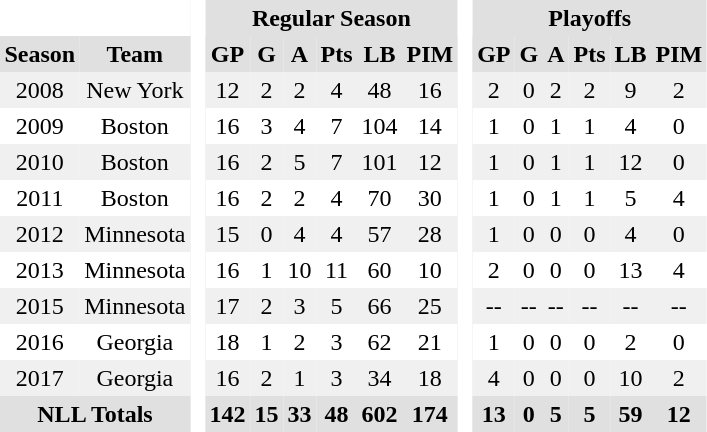<table BORDER="0" CELLPADDING="3" CELLSPACING="0">
<tr ALIGN="center" bgcolor="#e0e0e0">
<th colspan="2" bgcolor="#ffffff"> </th>
<th rowspan="99" bgcolor="#ffffff"> </th>
<th colspan="6">Regular Season</th>
<th rowspan="99" bgcolor="#ffffff"> </th>
<th colspan="6">Playoffs</th>
</tr>
<tr ALIGN="center" bgcolor="#e0e0e0">
<th>Season</th>
<th>Team</th>
<th>GP</th>
<th>G</th>
<th>A</th>
<th>Pts</th>
<th>LB</th>
<th>PIM</th>
<th>GP</th>
<th>G</th>
<th>A</th>
<th>Pts</th>
<th>LB</th>
<th>PIM</th>
</tr>
<tr ALIGN="center" bgcolor="#f0f0f0">
<td>2008</td>
<td>New York</td>
<td>12</td>
<td>2</td>
<td>2</td>
<td>4</td>
<td>48</td>
<td>16</td>
<td>2</td>
<td>0</td>
<td>2</td>
<td>2</td>
<td>9</td>
<td>2</td>
</tr>
<tr ALIGN="center">
<td>2009</td>
<td>Boston</td>
<td>16</td>
<td>3</td>
<td>4</td>
<td>7</td>
<td>104</td>
<td>14</td>
<td>1</td>
<td>0</td>
<td>1</td>
<td>1</td>
<td>4</td>
<td>0</td>
</tr>
<tr ALIGN="center" bgcolor="#f0f0f0">
<td>2010</td>
<td>Boston</td>
<td>16</td>
<td>2</td>
<td>5</td>
<td>7</td>
<td>101</td>
<td>12</td>
<td>1</td>
<td>0</td>
<td>1</td>
<td>1</td>
<td>12</td>
<td>0</td>
</tr>
<tr ALIGN="center">
<td>2011</td>
<td>Boston</td>
<td>16</td>
<td>2</td>
<td>2</td>
<td>4</td>
<td>70</td>
<td>30</td>
<td>1</td>
<td>0</td>
<td>1</td>
<td>1</td>
<td>5</td>
<td>4</td>
</tr>
<tr ALIGN="center" bgcolor="#f0f0f0">
<td>2012</td>
<td>Minnesota</td>
<td>15</td>
<td>0</td>
<td>4</td>
<td>4</td>
<td>57</td>
<td>28</td>
<td>1</td>
<td>0</td>
<td>0</td>
<td>0</td>
<td>4</td>
<td>0</td>
</tr>
<tr ALIGN="center">
<td>2013</td>
<td>Minnesota</td>
<td>16</td>
<td>1</td>
<td>10</td>
<td>11</td>
<td>60</td>
<td>10</td>
<td>2</td>
<td>0</td>
<td>0</td>
<td>0</td>
<td>13</td>
<td>4</td>
</tr>
<tr ALIGN="center" bgcolor="#f0f0f0">
<td>2015</td>
<td>Minnesota</td>
<td>17</td>
<td>2</td>
<td>3</td>
<td>5</td>
<td>66</td>
<td>25</td>
<td>--</td>
<td>--</td>
<td>--</td>
<td>--</td>
<td>--</td>
<td>--</td>
</tr>
<tr ALIGN="center">
<td>2016</td>
<td>Georgia</td>
<td>18</td>
<td>1</td>
<td>2</td>
<td>3</td>
<td>62</td>
<td>21</td>
<td>1</td>
<td>0</td>
<td>0</td>
<td>0</td>
<td>2</td>
<td>0</td>
</tr>
<tr ALIGN="center" bgcolor="#f0f0f0">
<td>2017</td>
<td>Georgia</td>
<td>16</td>
<td>2</td>
<td>1</td>
<td>3</td>
<td>34</td>
<td>18</td>
<td>4</td>
<td>0</td>
<td>0</td>
<td>0</td>
<td>10</td>
<td>2</td>
</tr>
<tr ALIGN="center" bgcolor="#e0e0e0">
<th colspan="2">NLL Totals</th>
<th>142</th>
<th>15</th>
<th>33</th>
<th>48</th>
<th>602</th>
<th>174</th>
<th>13</th>
<th>0</th>
<th>5</th>
<th>5</th>
<th>59</th>
<th>12</th>
</tr>
</table>
